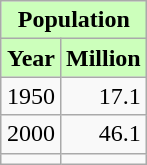<table class="wikitable" style="float: right; margin-left: 10px">
<tr>
<th colspan="4" style="text-align:center; background:#cfb;">Population</th>
</tr>
<tr>
<th style="background:#cfb;">Year</th>
<th style="background:#cfb;">Million</th>
</tr>
<tr>
<td style="text-align:left;">1950</td>
<td style="text-align:right;">17.1</td>
</tr>
<tr>
<td style="text-align:left;">2000</td>
<td style="text-align:right;">46.1</td>
</tr>
<tr>
<td style="text-align:left;"></td>
<td style="text-align:right;"></td>
</tr>
</table>
